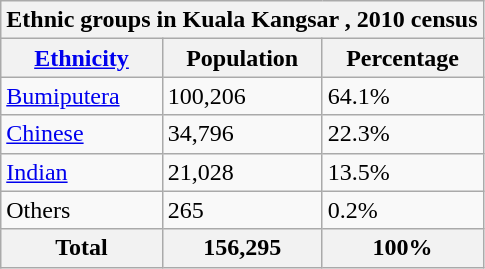<table class="wikitable">
<tr>
<th style="text-align:center;" colspan="3">Ethnic groups in Kuala Kangsar , 2010 census</th>
</tr>
<tr>
<th><a href='#'>Ethnicity</a></th>
<th>Population</th>
<th>Percentage</th>
</tr>
<tr>
<td><a href='#'>Bumiputera</a></td>
<td>100,206</td>
<td>64.1%</td>
</tr>
<tr>
<td><a href='#'>Chinese</a></td>
<td>34,796</td>
<td>22.3%</td>
</tr>
<tr>
<td><a href='#'>Indian</a></td>
<td>21,028</td>
<td>13.5%</td>
</tr>
<tr>
<td>Others</td>
<td>265</td>
<td>0.2%</td>
</tr>
<tr>
<th>Total</th>
<th>156,295</th>
<th>100%</th>
</tr>
</table>
